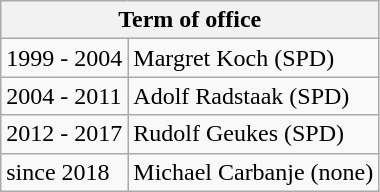<table class="wikitable">
<tr>
<th colspan="2">Term of office</th>
</tr>
<tr>
<td>1999 - 2004</td>
<td>Margret Koch (SPD)</td>
</tr>
<tr>
<td>2004 - 2011</td>
<td>Adolf Radstaak (SPD)</td>
</tr>
<tr>
<td>2012 - 2017</td>
<td>Rudolf Geukes (SPD)</td>
</tr>
<tr>
<td>since 2018</td>
<td>Michael Carbanje (none)</td>
</tr>
</table>
